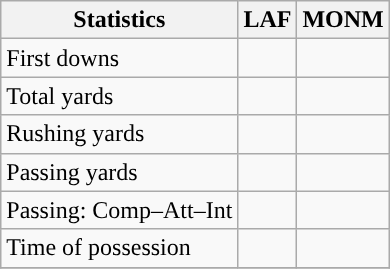<table class="wikitable" style="float: left;">
<tr>
<th>Statistics</th>
<th>LAF</th>
<th>MONM</th>
</tr>
<tr>
<td>First downs</td>
<td></td>
<td></td>
</tr>
<tr>
<td>Total yards</td>
<td></td>
<td></td>
</tr>
<tr>
<td>Rushing yards</td>
<td></td>
<td></td>
</tr>
<tr>
<td>Passing yards</td>
<td></td>
<td></td>
</tr>
<tr>
<td>Passing: Comp–Att–Int</td>
<td></td>
<td></td>
</tr>
<tr>
<td>Time of possession</td>
<td></td>
<td></td>
</tr>
<tr>
</tr>
</table>
